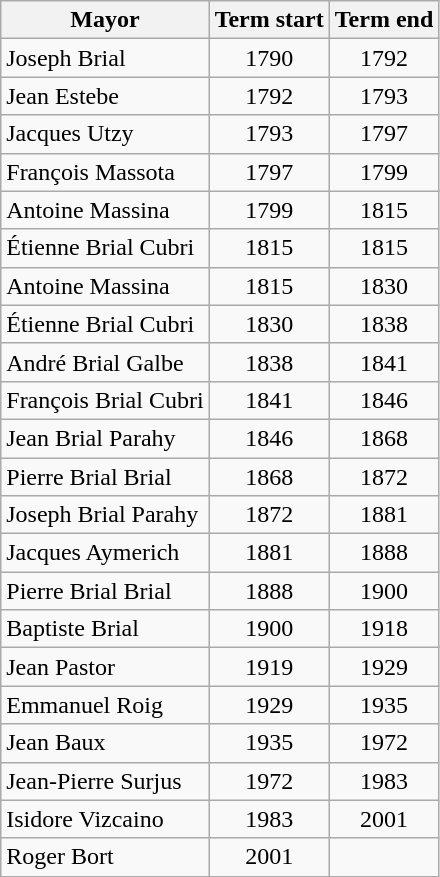<table class="wikitable">
<tr>
<th>Mayor </th>
<th>Term start</th>
<th>Term end</th>
</tr>
<tr>
<td>Joseph Brial</td>
<td align=center>1790</td>
<td align=center>1792</td>
</tr>
<tr>
<td>Jean Estebe</td>
<td align=center>1792</td>
<td align=center>1793</td>
</tr>
<tr>
<td>Jacques Utzy</td>
<td align=center>1793</td>
<td align=center>1797</td>
</tr>
<tr>
<td>François Massota</td>
<td align=center>1797</td>
<td align=center>1799</td>
</tr>
<tr>
<td>Antoine Massina</td>
<td align=center>1799</td>
<td align=center>1815</td>
</tr>
<tr>
<td>Étienne Brial Cubri</td>
<td align=center>1815</td>
<td align=center>1815</td>
</tr>
<tr>
<td>Antoine Massina</td>
<td align=center>1815</td>
<td align=center>1830</td>
</tr>
<tr>
<td>Étienne Brial Cubri</td>
<td align=center>1830</td>
<td align=center>1838</td>
</tr>
<tr>
<td>André Brial Galbe</td>
<td align=center>1838</td>
<td align=center>1841</td>
</tr>
<tr>
<td>François Brial Cubri</td>
<td align=center>1841</td>
<td align=center>1846</td>
</tr>
<tr>
<td>Jean Brial Parahy</td>
<td align=center>1846</td>
<td align=center>1868</td>
</tr>
<tr>
<td>Pierre Brial Brial</td>
<td align=center>1868</td>
<td align=center>1872</td>
</tr>
<tr>
<td>Joseph Brial Parahy</td>
<td align=center>1872</td>
<td align=center>1881</td>
</tr>
<tr>
<td>Jacques Aymerich</td>
<td align=center>1881</td>
<td align=center>1888</td>
</tr>
<tr>
<td>Pierre Brial Brial</td>
<td align=center>1888</td>
<td align=center>1900</td>
</tr>
<tr>
<td>Baptiste Brial</td>
<td align=center>1900</td>
<td align=center>1918</td>
</tr>
<tr>
<td>Jean Pastor</td>
<td align=center>1919</td>
<td align=center>1929</td>
</tr>
<tr>
<td>Emmanuel Roig</td>
<td align=center>1929</td>
<td align=center>1935</td>
</tr>
<tr>
<td>Jean Baux</td>
<td align=center>1935</td>
<td align=center>1972</td>
</tr>
<tr>
<td>Jean-Pierre Surjus</td>
<td align=center>1972</td>
<td align=center>1983</td>
</tr>
<tr>
<td>Isidore Vizcaino</td>
<td align=center>1983</td>
<td align=center>2001</td>
</tr>
<tr>
<td>Roger Bort</td>
<td align=center>2001</td>
<td align=center></td>
</tr>
</table>
